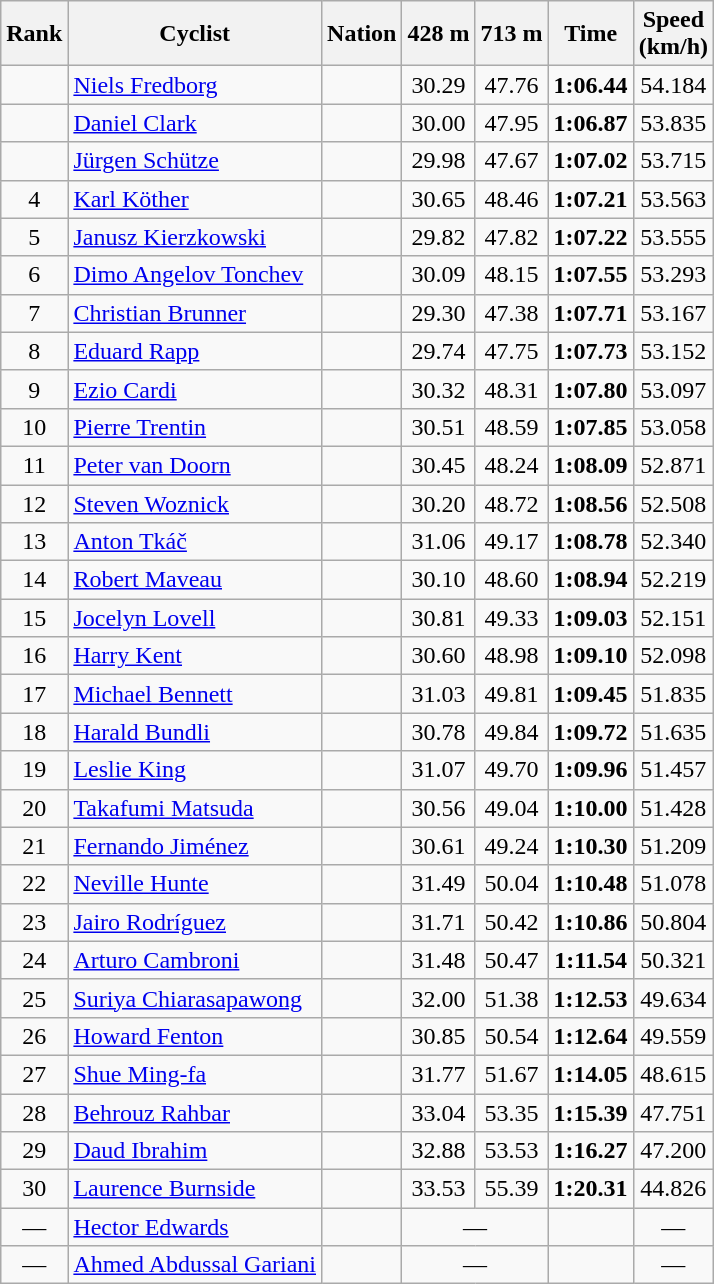<table class="wikitable sortable" style="text-align:center">
<tr>
<th>Rank</th>
<th>Cyclist</th>
<th>Nation</th>
<th>428 m</th>
<th>713 m</th>
<th>Time</th>
<th>Speed<br>(km/h)</th>
</tr>
<tr>
<td></td>
<td align=left><a href='#'>Niels Fredborg</a></td>
<td align=left></td>
<td>30.29</td>
<td>47.76</td>
<td><strong>1:06.44</strong></td>
<td>54.184</td>
</tr>
<tr>
<td></td>
<td align=left><a href='#'>Daniel Clark</a></td>
<td align=left></td>
<td>30.00</td>
<td>47.95</td>
<td><strong>1:06.87</strong></td>
<td>53.835</td>
</tr>
<tr>
<td></td>
<td align=left><a href='#'>Jürgen Schütze</a></td>
<td align=left></td>
<td>29.98</td>
<td>47.67</td>
<td><strong>1:07.02</strong></td>
<td>53.715</td>
</tr>
<tr>
<td>4</td>
<td align=left><a href='#'>Karl Köther</a></td>
<td align=left></td>
<td>30.65</td>
<td>48.46</td>
<td><strong>1:07.21</strong></td>
<td>53.563</td>
</tr>
<tr>
<td>5</td>
<td align=left><a href='#'>Janusz Kierzkowski</a></td>
<td align=left></td>
<td>29.82</td>
<td>47.82</td>
<td><strong>1:07.22</strong></td>
<td>53.555</td>
</tr>
<tr>
<td>6</td>
<td align=left><a href='#'>Dimo Angelov Tonchev</a></td>
<td align=left></td>
<td>30.09</td>
<td>48.15</td>
<td><strong>1:07.55</strong></td>
<td>53.293</td>
</tr>
<tr>
<td>7</td>
<td align=left><a href='#'>Christian Brunner</a></td>
<td align=left></td>
<td>29.30</td>
<td>47.38</td>
<td><strong>1:07.71</strong></td>
<td>53.167</td>
</tr>
<tr>
<td>8</td>
<td align=left><a href='#'>Eduard Rapp</a></td>
<td align=left></td>
<td>29.74</td>
<td>47.75</td>
<td><strong>1:07.73</strong></td>
<td>53.152</td>
</tr>
<tr>
<td>9</td>
<td align=left><a href='#'>Ezio Cardi</a></td>
<td align=left></td>
<td>30.32</td>
<td>48.31</td>
<td><strong>1:07.80</strong></td>
<td>53.097</td>
</tr>
<tr>
<td>10</td>
<td align=left><a href='#'>Pierre Trentin</a></td>
<td align=left></td>
<td>30.51</td>
<td>48.59</td>
<td><strong>1:07.85</strong></td>
<td>53.058</td>
</tr>
<tr>
<td>11</td>
<td align=left><a href='#'>Peter van Doorn</a></td>
<td align=left></td>
<td>30.45</td>
<td>48.24</td>
<td><strong>1:08.09</strong></td>
<td>52.871</td>
</tr>
<tr>
<td>12</td>
<td align=left><a href='#'>Steven Woznick</a></td>
<td align=left></td>
<td>30.20</td>
<td>48.72</td>
<td><strong>1:08.56</strong></td>
<td>52.508</td>
</tr>
<tr>
<td>13</td>
<td align=left><a href='#'>Anton Tkáč</a></td>
<td align=left></td>
<td>31.06</td>
<td>49.17</td>
<td><strong>1:08.78</strong></td>
<td>52.340</td>
</tr>
<tr>
<td>14</td>
<td align=left><a href='#'>Robert Maveau</a></td>
<td align=left></td>
<td>30.10</td>
<td>48.60</td>
<td><strong>1:08.94</strong></td>
<td>52.219</td>
</tr>
<tr>
<td>15</td>
<td align=left><a href='#'>Jocelyn Lovell</a></td>
<td align=left></td>
<td>30.81</td>
<td>49.33</td>
<td><strong>1:09.03</strong></td>
<td>52.151</td>
</tr>
<tr>
<td>16</td>
<td align=left><a href='#'>Harry Kent</a></td>
<td align=left></td>
<td>30.60</td>
<td>48.98</td>
<td><strong>1:09.10</strong></td>
<td>52.098</td>
</tr>
<tr>
<td>17</td>
<td align=left><a href='#'>Michael Bennett</a></td>
<td align=left></td>
<td>31.03</td>
<td>49.81</td>
<td><strong>1:09.45</strong></td>
<td>51.835</td>
</tr>
<tr>
<td>18</td>
<td align=left><a href='#'>Harald Bundli</a></td>
<td align=left></td>
<td>30.78</td>
<td>49.84</td>
<td><strong>1:09.72</strong></td>
<td>51.635</td>
</tr>
<tr>
<td>19</td>
<td align=left><a href='#'>Leslie King</a></td>
<td align=left></td>
<td>31.07</td>
<td>49.70</td>
<td><strong>1:09.96</strong></td>
<td>51.457</td>
</tr>
<tr>
<td>20</td>
<td align=left><a href='#'>Takafumi Matsuda</a></td>
<td align=left></td>
<td>30.56</td>
<td>49.04</td>
<td><strong>1:10.00</strong></td>
<td>51.428</td>
</tr>
<tr>
<td>21</td>
<td align=left><a href='#'>Fernando Jiménez</a></td>
<td align=left></td>
<td>30.61</td>
<td>49.24</td>
<td><strong>1:10.30</strong></td>
<td>51.209</td>
</tr>
<tr>
<td>22</td>
<td align=left><a href='#'>Neville Hunte</a></td>
<td align=left></td>
<td>31.49</td>
<td>50.04</td>
<td><strong>1:10.48</strong></td>
<td>51.078</td>
</tr>
<tr>
<td>23</td>
<td align=left><a href='#'>Jairo Rodríguez</a></td>
<td align=left></td>
<td>31.71</td>
<td>50.42</td>
<td><strong>1:10.86</strong></td>
<td>50.804</td>
</tr>
<tr>
<td>24</td>
<td align=left><a href='#'>Arturo Cambroni</a></td>
<td align=left></td>
<td>31.48</td>
<td>50.47</td>
<td><strong>1:11.54</strong></td>
<td>50.321</td>
</tr>
<tr>
<td>25</td>
<td align=left><a href='#'>Suriya Chiarasapawong</a></td>
<td align=left></td>
<td>32.00</td>
<td>51.38</td>
<td><strong>1:12.53</strong></td>
<td>49.634</td>
</tr>
<tr>
<td>26</td>
<td align=left><a href='#'>Howard Fenton</a></td>
<td align=left></td>
<td>30.85</td>
<td>50.54</td>
<td><strong>1:12.64</strong></td>
<td>49.559</td>
</tr>
<tr>
<td>27</td>
<td align=left><a href='#'>Shue Ming-fa</a></td>
<td align=left></td>
<td>31.77</td>
<td>51.67</td>
<td><strong>1:14.05</strong></td>
<td>48.615</td>
</tr>
<tr>
<td>28</td>
<td align=left><a href='#'>Behrouz Rahbar</a></td>
<td align=left></td>
<td>33.04</td>
<td>53.35</td>
<td><strong>1:15.39</strong></td>
<td>47.751</td>
</tr>
<tr>
<td>29</td>
<td align=left><a href='#'>Daud Ibrahim</a></td>
<td align=left></td>
<td>32.88</td>
<td>53.53</td>
<td><strong>1:16.27</strong></td>
<td>47.200</td>
</tr>
<tr>
<td>30</td>
<td align=left><a href='#'>Laurence Burnside</a></td>
<td align=left></td>
<td>33.53</td>
<td>55.39</td>
<td><strong>1:20.31</strong></td>
<td>44.826</td>
</tr>
<tr>
<td data-sort-value=31>—</td>
<td align=left><a href='#'>Hector Edwards</a></td>
<td align=left></td>
<td colspan=2 data-sort-value=99.99>—</td>
<td data-sort-value=8:99.99></td>
<td data-sort-value=00.000>—</td>
</tr>
<tr>
<td data-sort-value=32>—</td>
<td align=left><a href='#'>Ahmed Abdussal Gariani</a></td>
<td align=left></td>
<td colspan=2 data-sort-value=99.99>—</td>
<td data-sort-value=9:99.99></td>
<td data-sort-value=00.000>—</td>
</tr>
</table>
